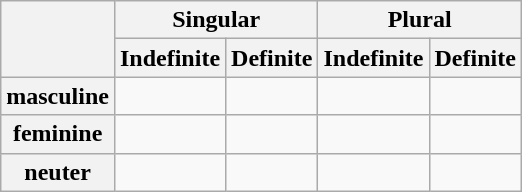<table class="wikitable">
<tr>
<th rowspan="2"></th>
<th colspan="2">Singular</th>
<th colspan="2">Plural</th>
</tr>
<tr>
<th>Indefinite</th>
<th>Definite</th>
<th>Indefinite</th>
<th>Definite</th>
</tr>
<tr>
<th>masculine</th>
<td></td>
<td></td>
<td></td>
<td></td>
</tr>
<tr>
<th>feminine</th>
<td></td>
<td></td>
<td></td>
<td></td>
</tr>
<tr>
<th>neuter</th>
<td></td>
<td></td>
<td></td>
<td></td>
</tr>
</table>
